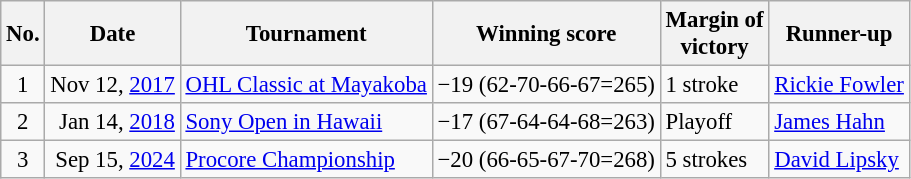<table class="wikitable" style="font-size:95%;">
<tr>
<th>No.</th>
<th>Date</th>
<th>Tournament</th>
<th>Winning score</th>
<th>Margin of<br>victory</th>
<th>Runner-up</th>
</tr>
<tr>
<td align=center>1</td>
<td align=right>Nov 12, <a href='#'>2017</a></td>
<td><a href='#'>OHL Classic at Mayakoba</a></td>
<td>−19 (62-70-66-67=265)</td>
<td>1 stroke</td>
<td> <a href='#'>Rickie Fowler</a></td>
</tr>
<tr>
<td align=center>2</td>
<td align=right>Jan 14, <a href='#'>2018</a></td>
<td><a href='#'>Sony Open in Hawaii</a></td>
<td>−17 (67-64-64-68=263)</td>
<td>Playoff</td>
<td> <a href='#'>James Hahn</a></td>
</tr>
<tr>
<td align=center>3</td>
<td align=right>Sep 15, <a href='#'>2024</a></td>
<td><a href='#'>Procore Championship</a></td>
<td>−20 (66-65-67-70=268)</td>
<td>5 strokes</td>
<td> <a href='#'>David Lipsky</a></td>
</tr>
</table>
